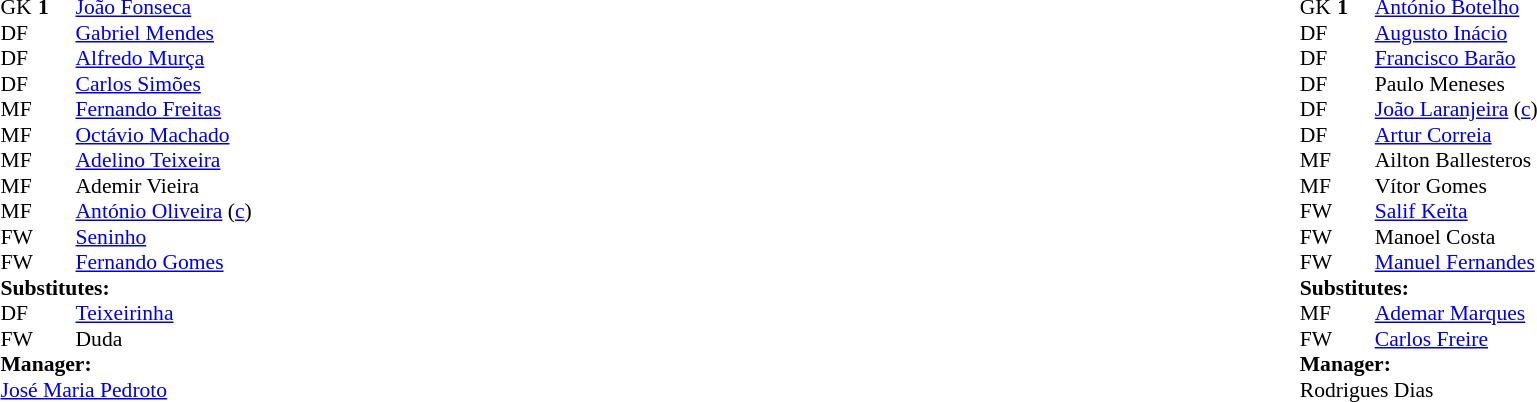<table width="100%">
<tr>
<td valign="top" width="50%"><br><table style="font-size: 90%" cellspacing="0" cellpadding="0">
<tr>
<td colspan="4"></td>
</tr>
<tr>
<th width=25></th>
<th width=25></th>
</tr>
<tr>
<td>GK</td>
<td><strong>1</strong></td>
<td> <a href='#'>João Fonseca</a></td>
</tr>
<tr>
<td>DF</td>
<td></td>
<td> <a href='#'>Gabriel Mendes</a></td>
</tr>
<tr>
<td>DF</td>
<td></td>
<td> <a href='#'>Alfredo Murça</a></td>
<td></td>
<td></td>
</tr>
<tr>
<td>DF</td>
<td></td>
<td> <a href='#'>Carlos Simões</a></td>
</tr>
<tr>
<td>MF</td>
<td></td>
<td> <a href='#'>Fernando Freitas</a></td>
</tr>
<tr>
<td>MF</td>
<td></td>
<td> <a href='#'>Octávio Machado</a></td>
</tr>
<tr>
<td>MF</td>
<td></td>
<td> <a href='#'>Adelino Teixeira</a></td>
</tr>
<tr>
<td>MF</td>
<td></td>
<td> Ademir Vieira</td>
<td></td>
<td></td>
</tr>
<tr>
<td>MF</td>
<td></td>
<td> <a href='#'>António Oliveira</a> (<a href='#'>c</a>)</td>
</tr>
<tr>
<td>FW</td>
<td></td>
<td> <a href='#'>Seninho</a></td>
<td></td>
<td></td>
</tr>
<tr>
<td>FW</td>
<td></td>
<td> <a href='#'>Fernando Gomes</a></td>
</tr>
<tr>
<td colspan=3><strong>Substitutes:</strong></td>
</tr>
<tr>
<td>DF</td>
<td></td>
<td> <a href='#'>Teixeirinha</a></td>
<td></td>
<td></td>
</tr>
<tr>
<td>FW</td>
<td></td>
<td> Duda</td>
<td></td>
<td></td>
</tr>
<tr>
<td colspan=3><strong>Manager:</strong></td>
</tr>
<tr>
<td colspan=4> <a href='#'>José Maria Pedroto</a></td>
</tr>
</table>
</td>
<td valign="top"></td>
<td valign="top" width="50%"><br><table style="font-size: 90%" cellspacing="0" cellpadding="0" align=center>
<tr>
<td colspan="4"></td>
</tr>
<tr>
<th width=25></th>
<th width=25></th>
</tr>
<tr>
<td>GK</td>
<td><strong>1</strong></td>
<td> <a href='#'>António Botelho</a></td>
</tr>
<tr>
<td>DF</td>
<td></td>
<td> <a href='#'>Augusto Inácio</a></td>
</tr>
<tr>
<td>DF</td>
<td></td>
<td> <a href='#'>Francisco Barão</a></td>
<td></td>
<td></td>
</tr>
<tr>
<td>DF</td>
<td></td>
<td> Paulo Meneses</td>
</tr>
<tr>
<td>DF</td>
<td></td>
<td> <a href='#'>João Laranjeira</a> (<a href='#'>c</a>)</td>
</tr>
<tr>
<td>DF</td>
<td></td>
<td> <a href='#'>Artur Correia</a></td>
</tr>
<tr>
<td>MF</td>
<td></td>
<td> Ailton Ballesteros</td>
</tr>
<tr>
<td>MF</td>
<td></td>
<td> Vítor Gomes</td>
</tr>
<tr>
<td>FW</td>
<td></td>
<td> <a href='#'>Salif Keïta</a></td>
</tr>
<tr>
<td>FW</td>
<td></td>
<td> Manoel Costa</td>
</tr>
<tr>
<td>FW</td>
<td></td>
<td> <a href='#'>Manuel Fernandes</a></td>
<td></td>
<td></td>
</tr>
<tr>
<td colspan=3><strong>Substitutes:</strong></td>
</tr>
<tr>
<td>MF</td>
<td></td>
<td> <a href='#'>Ademar Marques</a></td>
<td></td>
<td></td>
</tr>
<tr>
<td>FW</td>
<td></td>
<td> <a href='#'>Carlos Freire</a></td>
<td></td>
<td></td>
</tr>
<tr>
<td colspan=3><strong>Manager:</strong></td>
</tr>
<tr>
<td colspan=4> Rodrigues Dias</td>
</tr>
</table>
</td>
</tr>
</table>
